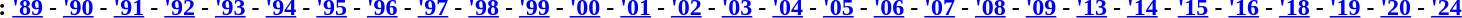<table id="toc" class="toc" summary="Contents" style="margin:auto;">
<tr>
<th>:</th>
<td><strong><a href='#'>'89</a> - <a href='#'>'90</a> - <a href='#'>'91</a> - <a href='#'>'92</a> - <a href='#'>'93</a> - <a href='#'>'94</a> - <a href='#'>'95</a> - <a href='#'>'96</a> - <a href='#'>'97</a> - <a href='#'>'98</a> - <a href='#'>'99</a> - <a href='#'>'00</a> - <a href='#'>'01</a> - <a href='#'>'02</a> - <a href='#'>'03</a> - <a href='#'>'04</a> - <a href='#'>'05</a> - <a href='#'>'06</a> - <a href='#'>'07</a> - <a href='#'>'08</a> - <a href='#'>'09</a> - <a href='#'>'13</a> - <a href='#'>'14</a> - <a href='#'>'15</a> - <a href='#'>'16</a> - <a href='#'>'18</a> - <a href='#'>'19</a> - <a href='#'>'20</a> - <a href='#'>'24</a></strong> </td>
</tr>
</table>
